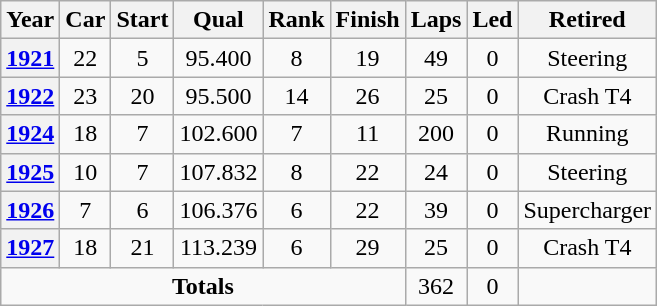<table class="wikitable" style="text-align:center">
<tr>
<th>Year</th>
<th>Car</th>
<th>Start</th>
<th>Qual</th>
<th>Rank</th>
<th>Finish</th>
<th>Laps</th>
<th>Led</th>
<th>Retired</th>
</tr>
<tr>
<th><a href='#'>1921</a></th>
<td>22</td>
<td>5</td>
<td>95.400</td>
<td>8</td>
<td>19</td>
<td>49</td>
<td>0</td>
<td>Steering</td>
</tr>
<tr>
<th><a href='#'>1922</a></th>
<td>23</td>
<td>20</td>
<td>95.500</td>
<td>14</td>
<td>26</td>
<td>25</td>
<td>0</td>
<td>Crash T4</td>
</tr>
<tr>
<th><a href='#'>1924</a></th>
<td>18</td>
<td>7</td>
<td>102.600</td>
<td>7</td>
<td>11</td>
<td>200</td>
<td>0</td>
<td>Running</td>
</tr>
<tr>
<th><a href='#'>1925</a></th>
<td>10</td>
<td>7</td>
<td>107.832</td>
<td>8</td>
<td>22</td>
<td>24</td>
<td>0</td>
<td>Steering</td>
</tr>
<tr>
<th><a href='#'>1926</a></th>
<td>7</td>
<td>6</td>
<td>106.376</td>
<td>6</td>
<td>22</td>
<td>39</td>
<td>0</td>
<td>Supercharger</td>
</tr>
<tr>
<th><a href='#'>1927</a></th>
<td>18</td>
<td>21</td>
<td>113.239</td>
<td>6</td>
<td>29</td>
<td>25</td>
<td>0</td>
<td>Crash T4</td>
</tr>
<tr>
<td colspan=6><strong>Totals</strong></td>
<td>362</td>
<td>0</td>
<td></td>
</tr>
</table>
